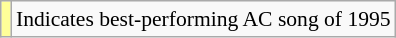<table class="wikitable" style="font-size:90%;">
<tr>
<td style="background-color:#FFFF99"></td>
<td>Indicates best-performing AC song of 1995</td>
</tr>
</table>
